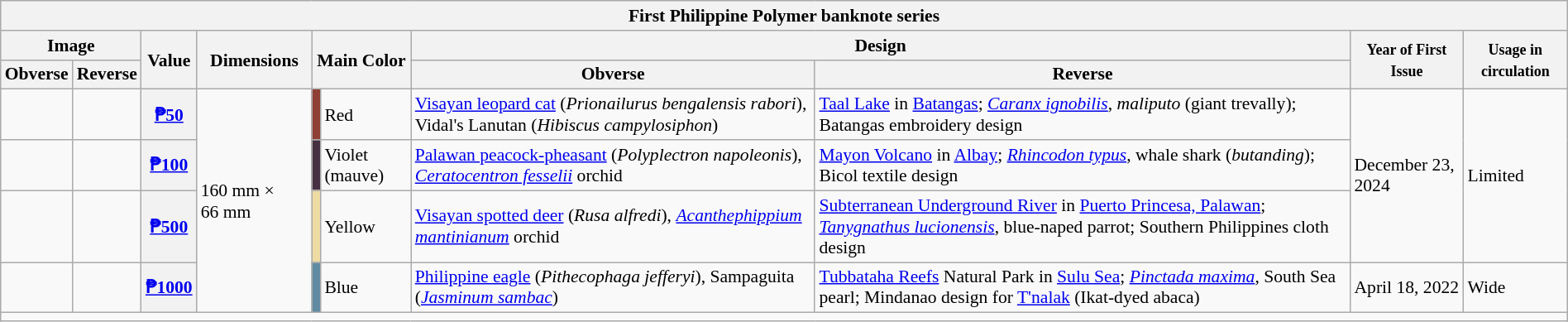<table class="wikitable" style="margin:auto; font-size:90%;">
<tr>
<th colspan="10">First Philippine Polymer banknote series</th>
</tr>
<tr>
<th colspan="2">Image</th>
<th rowspan="2">Value</th>
<th rowspan="2">Dimensions</th>
<th colspan="2" rowspan="2">Main Color</th>
<th colspan="2">Design</th>
<th rowspan="2"><small>Year of First Issue</small></th>
<th rowspan="2"><small>Usage in circulation</small></th>
</tr>
<tr>
<th>Obverse</th>
<th>Reverse</th>
<th>Obverse</th>
<th>Reverse</th>
</tr>
<tr>
<td style="text-align:center;"></td>
<td style="text-align:center;"></td>
<th><a href='#'>₱50</a></th>
<td rowspan="4">160 mm × 66 mm</td>
<td style="text-align:center; background:#8F4034;"></td>
<td>Red</td>
<td><a href='#'>Visayan leopard cat</a> (<em>Prionailurus bengalensis rabori</em>), Vidal's Lanutan (<em>Hibiscus campylosiphon</em>)</td>
<td><a href='#'>Taal Lake</a> in <a href='#'>Batangas</a>; <em><a href='#'>Caranx ignobilis</a></em>, <em>maliputo</em> (giant trevally); Batangas embroidery design</td>
<td rowspan="3">December 23, 2024</td>
<td rowspan="3">Limited</td>
</tr>
<tr>
<td style="text-align:center;"></td>
<td style="text-align:center;"></td>
<th><a href='#'>₱100</a></th>
<td style="text-align:center; background:#463041;"></td>
<td>Violet (mauve)</td>
<td><a href='#'>Palawan peacock-pheasant</a> (<em>Polyplectron napoleonis</em>), <a href='#'><em>Ceratocentron fesselii</em></a> orchid</td>
<td><a href='#'>Mayon Volcano</a> in <a href='#'>Albay</a>; <em><a href='#'>Rhincodon typus</a></em>, whale shark (<em>butanding</em>); Bicol textile design</td>
</tr>
<tr>
<td style="text-align:center;"></td>
<td style="text-align:center;"></td>
<th><a href='#'>₱500</a></th>
<td style="text-align:center; background:#eedba3;"></td>
<td>Yellow</td>
<td><a href='#'>Visayan spotted deer</a> (<em>Rusa alfredi</em>), <a href='#'><em>Acanthephippium mantinianum</em></a> orchid</td>
<td><a href='#'>Subterranean Underground River</a> in <a href='#'>Puerto Princesa, Palawan</a>; <em><a href='#'>Tanygnathus lucionensis</a></em>, blue-naped parrot; Southern Philippines cloth design</td>
</tr>
<tr>
<td style="text-align:center;"></td>
<td style="text-align:center;"></td>
<th><a href='#'>₱1000</a></th>
<td style="text-align:center; background:#618ba3;"></td>
<td>Blue</td>
<td><a href='#'>Philippine eagle</a> (<em>Pithecophaga jefferyi</em>), Sampaguita (<em><a href='#'>Jasminum sambac</a></em>)</td>
<td><a href='#'>Tubbataha Reefs</a> Natural Park in <a href='#'>Sulu Sea</a>; <em><a href='#'>Pinctada maxima</a></em>, South Sea pearl; Mindanao design for <a href='#'>T'nalak</a> (Ikat-dyed abaca)</td>
<td>April 18, 2022</td>
<td>Wide</td>
</tr>
<tr>
<td colspan="10"></td>
</tr>
</table>
